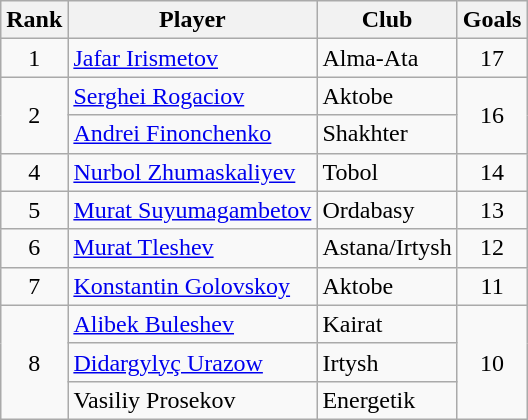<table class="wikitable" style="text-align:center;">
<tr>
<th>Rank</th>
<th>Player</th>
<th>Club</th>
<th>Goals</th>
</tr>
<tr>
<td rowspan="1">1</td>
<td align="left"> <a href='#'>Jafar Irismetov</a></td>
<td align="left">Alma-Ata</td>
<td rowspan="1">17</td>
</tr>
<tr>
<td rowspan="2">2</td>
<td align="left"> <a href='#'>Serghei Rogaciov</a></td>
<td align="left">Aktobe</td>
<td rowspan="2">16</td>
</tr>
<tr>
<td align="left"> <a href='#'>Andrei Finonchenko</a></td>
<td align="left">Shakhter</td>
</tr>
<tr>
<td rowspan="1">4</td>
<td align="left"> <a href='#'>Nurbol Zhumaskaliyev</a></td>
<td align="left">Tobol</td>
<td rowspan="1">14</td>
</tr>
<tr>
<td rowspan="1">5</td>
<td align="left"> <a href='#'>Murat Suyumagambetov</a></td>
<td align="left">Ordabasy</td>
<td rowspan="1">13</td>
</tr>
<tr>
<td rowspan="1">6</td>
<td align="left"> <a href='#'>Murat Tleshev</a></td>
<td align="left">Astana/Irtysh</td>
<td rowspan="1">12</td>
</tr>
<tr>
<td rowspan="1">7</td>
<td align="left"> <a href='#'>Konstantin Golovskoy</a></td>
<td align="left">Aktobe</td>
<td rowspan="1">11</td>
</tr>
<tr>
<td rowspan="3">8</td>
<td align="left"> <a href='#'>Alibek Buleshev</a></td>
<td align="left">Kairat</td>
<td rowspan="3">10</td>
</tr>
<tr>
<td align="left"> <a href='#'>Didargylyç Urazow</a></td>
<td align="left">Irtysh</td>
</tr>
<tr>
<td align="left"> Vasiliy Prosekov</td>
<td align="left">Energetik</td>
</tr>
</table>
